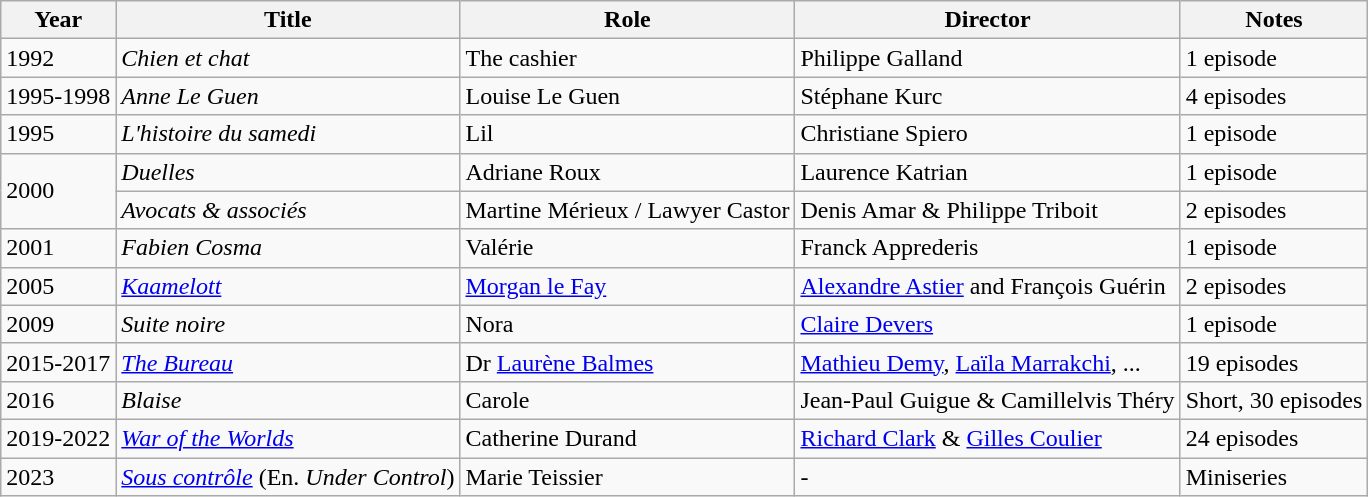<table class="wikitable sortable">
<tr>
<th>Year</th>
<th>Title</th>
<th>Role</th>
<th>Director</th>
<th class="unsortable">Notes</th>
</tr>
<tr>
<td>1992</td>
<td><em>Chien et chat</em></td>
<td>The cashier</td>
<td>Philippe Galland</td>
<td>1 episode</td>
</tr>
<tr>
<td>1995-1998</td>
<td><em>Anne Le Guen</em></td>
<td>Louise Le Guen</td>
<td>Stéphane Kurc</td>
<td>4 episodes</td>
</tr>
<tr>
<td>1995</td>
<td><em>L'histoire du samedi</em></td>
<td>Lil</td>
<td>Christiane Spiero</td>
<td>1 episode</td>
</tr>
<tr>
<td rowspan=2>2000</td>
<td><em>Duelles</em></td>
<td>Adriane Roux</td>
<td>Laurence Katrian</td>
<td>1 episode</td>
</tr>
<tr>
<td><em>Avocats & associés</em></td>
<td>Martine Mérieux / Lawyer Castor</td>
<td>Denis Amar & Philippe Triboit</td>
<td>2 episodes</td>
</tr>
<tr>
<td>2001</td>
<td><em>Fabien Cosma</em></td>
<td>Valérie</td>
<td>Franck Apprederis</td>
<td>1 episode</td>
</tr>
<tr>
<td>2005</td>
<td><em><a href='#'>Kaamelott</a></em></td>
<td><a href='#'>Morgan le Fay</a></td>
<td><a href='#'>Alexandre Astier</a> and François Guérin</td>
<td>2 episodes</td>
</tr>
<tr>
<td>2009</td>
<td><em>Suite noire</em></td>
<td>Nora</td>
<td><a href='#'>Claire Devers</a></td>
<td>1 episode</td>
</tr>
<tr>
<td>2015-2017</td>
<td><em><a href='#'>The Bureau</a></em></td>
<td>Dr <a href='#'>Laurène Balmes</a></td>
<td><a href='#'>Mathieu Demy</a>, <a href='#'>Laïla Marrakchi</a>, ...</td>
<td>19 episodes</td>
</tr>
<tr>
<td>2016</td>
<td><em>Blaise</em></td>
<td>Carole</td>
<td>Jean-Paul Guigue & Camillelvis Théry</td>
<td>Short, 30 episodes</td>
</tr>
<tr>
<td>2019-2022</td>
<td><em><a href='#'>War of the Worlds</a></em></td>
<td>Catherine Durand</td>
<td><a href='#'>Richard Clark</a> & <a href='#'>Gilles Coulier</a></td>
<td>24 episodes</td>
</tr>
<tr>
<td>2023</td>
<td><em><a href='#'>Sous contrôle</a></em> (En. <em>Under Control</em>)</td>
<td>Marie Teissier</td>
<td>-</td>
<td>Miniseries</td>
</tr>
</table>
